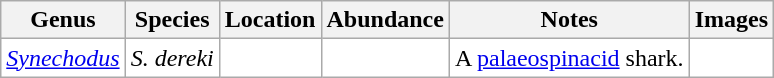<table class="wikitable" style="background:white">
<tr>
<th>Genus</th>
<th>Species</th>
<th>Location</th>
<th>Abundance</th>
<th>Notes</th>
<th>Images</th>
</tr>
<tr>
<td><em><a href='#'>Synechodus</a></em></td>
<td><em>S. dereki</em></td>
<td></td>
<td></td>
<td>A <a href='#'>palaeospinacid</a> shark.</td>
<td></td>
</tr>
</table>
